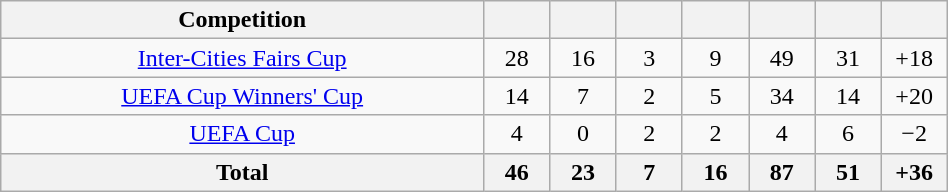<table class="wikitable" style="text-align:center" width="50%">
<tr>
<th>Competition</th>
<th></th>
<th></th>
<th></th>
<th></th>
<th></th>
<th></th>
<th></th>
</tr>
<tr>
<td><a href='#'>Inter-Cities Fairs Cup</a></td>
<td width="7%">28</td>
<td width="7%">16</td>
<td width="7%">3</td>
<td width="7%">9</td>
<td width="7%">49</td>
<td width="7%">31</td>
<td width="7%">+18</td>
</tr>
<tr>
<td><a href='#'>UEFA Cup Winners' Cup</a></td>
<td>14</td>
<td>7</td>
<td>2</td>
<td>5</td>
<td>34</td>
<td>14</td>
<td>+20</td>
</tr>
<tr>
<td><a href='#'>UEFA Cup</a></td>
<td>4</td>
<td>0</td>
<td>2</td>
<td>2</td>
<td>4</td>
<td>6</td>
<td>−2</td>
</tr>
<tr>
<th>Total</th>
<th>46</th>
<th>23</th>
<th>7</th>
<th>16</th>
<th>87</th>
<th>51</th>
<th>+36</th>
</tr>
</table>
